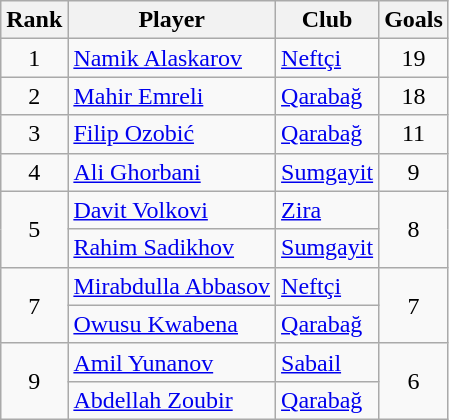<table class="wikitable" style="text-align:center">
<tr>
<th>Rank</th>
<th>Player</th>
<th>Club</th>
<th>Goals</th>
</tr>
<tr>
<td>1</td>
<td align="left"> <a href='#'>Namik Alaskarov</a></td>
<td align="left"><a href='#'>Neftçi</a></td>
<td>19</td>
</tr>
<tr>
<td>2</td>
<td align="left"> <a href='#'>Mahir Emreli</a></td>
<td align="left"><a href='#'>Qarabağ</a></td>
<td>18</td>
</tr>
<tr>
<td>3</td>
<td align="left"> <a href='#'>Filip Ozobić</a></td>
<td align="left"><a href='#'>Qarabağ</a></td>
<td>11</td>
</tr>
<tr>
<td>4</td>
<td align="left"> <a href='#'>Ali Ghorbani</a></td>
<td align="left"><a href='#'>Sumgayit</a></td>
<td>9</td>
</tr>
<tr>
<td rowspan="2">5</td>
<td align="left"> <a href='#'>Davit Volkovi</a></td>
<td align="left"><a href='#'>Zira</a></td>
<td rowspan="2">8</td>
</tr>
<tr>
<td align="left"> <a href='#'>Rahim Sadikhov</a></td>
<td align="left"><a href='#'>Sumgayit</a></td>
</tr>
<tr>
<td rowspan="2">7</td>
<td align="left"> <a href='#'>Mirabdulla Abbasov</a></td>
<td align="left"><a href='#'>Neftçi</a></td>
<td rowspan="2">7</td>
</tr>
<tr>
<td align="left"> <a href='#'>Owusu Kwabena</a></td>
<td align="left"><a href='#'>Qarabağ</a></td>
</tr>
<tr>
<td rowspan="2">9</td>
<td align="left"> <a href='#'>Amil Yunanov</a></td>
<td align="left"><a href='#'>Sabail</a></td>
<td rowspan="2">6</td>
</tr>
<tr>
<td align="left"> <a href='#'>Abdellah Zoubir</a></td>
<td align="left"><a href='#'>Qarabağ</a></td>
</tr>
</table>
